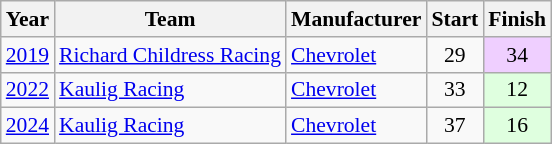<table class="wikitable" style="font-size: 90%;">
<tr>
<th>Year</th>
<th>Team</th>
<th>Manufacturer</th>
<th>Start</th>
<th>Finish</th>
</tr>
<tr>
<td><a href='#'>2019</a></td>
<td><a href='#'>Richard Childress Racing</a></td>
<td><a href='#'>Chevrolet</a></td>
<td align=center>29</td>
<td align=center style="background:#EFCFFF;">34</td>
</tr>
<tr>
<td><a href='#'>2022</a></td>
<td><a href='#'>Kaulig Racing</a></td>
<td><a href='#'>Chevrolet</a></td>
<td align=center>33</td>
<td align=center style="background:#DFFFDF;">12</td>
</tr>
<tr>
<td><a href='#'>2024</a></td>
<td><a href='#'>Kaulig Racing</a></td>
<td><a href='#'>Chevrolet</a></td>
<td align=center>37</td>
<td align=center style="background:#DFFFDF;">16</td>
</tr>
</table>
